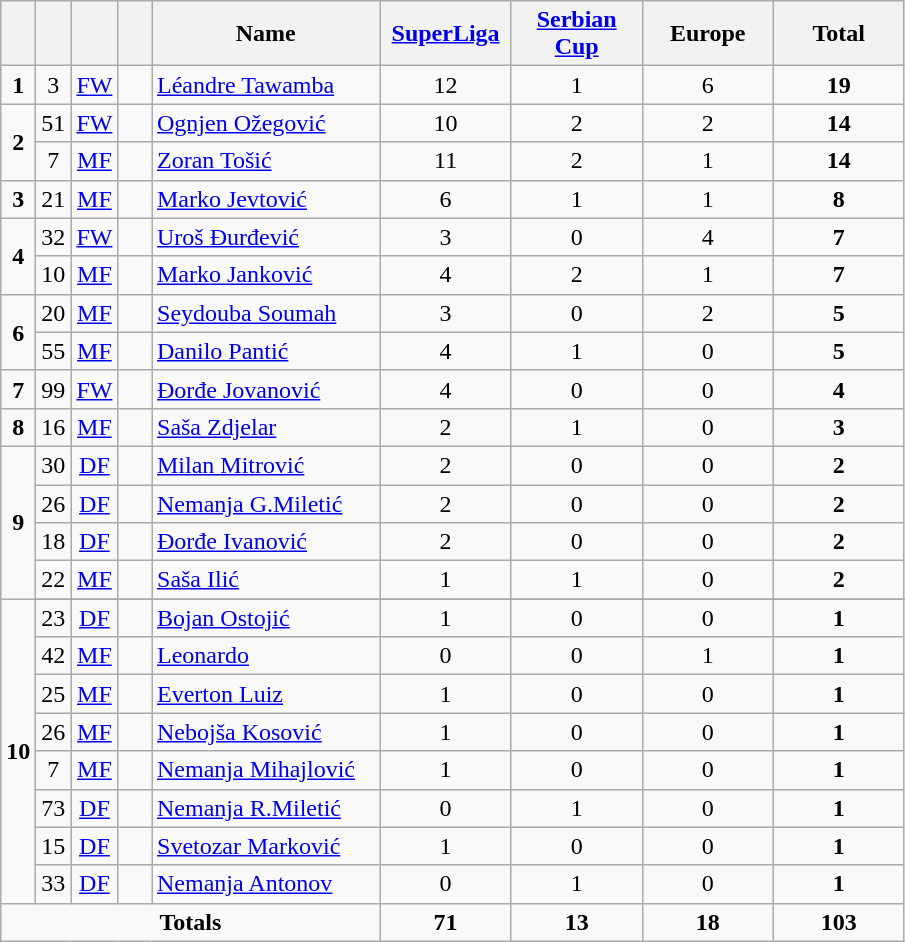<table class="wikitable" style="text-align:center">
<tr>
<th width=15></th>
<th width=15></th>
<th width=15></th>
<th width=15></th>
<th width=145>Name</th>
<th width=80><strong><a href='#'>SuperLiga</a></strong></th>
<th width=80><strong><a href='#'>Serbian Cup</a></strong></th>
<th width=80><strong>Europe</strong></th>
<th width=80>Total</th>
</tr>
<tr>
<td><strong>1</strong></td>
<td>3</td>
<td><a href='#'>FW</a></td>
<td></td>
<td align=left><a href='#'>Léandre Tawamba</a></td>
<td>12</td>
<td>1</td>
<td>6</td>
<td><strong>19</strong></td>
</tr>
<tr>
<td rowspan=2><strong>2</strong></td>
<td>51</td>
<td><a href='#'>FW</a></td>
<td></td>
<td align=left><a href='#'>Ognjen Ožegović</a></td>
<td>10</td>
<td>2</td>
<td>2</td>
<td><strong>14</strong></td>
</tr>
<tr>
<td>7</td>
<td><a href='#'>MF</a></td>
<td></td>
<td align=left><a href='#'>Zoran Tošić</a></td>
<td>11</td>
<td>2</td>
<td>1</td>
<td><strong>14</strong></td>
</tr>
<tr>
<td><strong>3</strong></td>
<td>21</td>
<td><a href='#'>MF</a></td>
<td></td>
<td align=left><a href='#'>Marko Jevtović</a></td>
<td>6</td>
<td>1</td>
<td>1</td>
<td><strong>8</strong></td>
</tr>
<tr>
<td rowspan=2><strong>4</strong></td>
<td>32</td>
<td><a href='#'>FW</a></td>
<td></td>
<td align=left><a href='#'>Uroš Đurđević</a></td>
<td>3</td>
<td>0</td>
<td>4</td>
<td><strong>7</strong></td>
</tr>
<tr>
<td>10</td>
<td><a href='#'>MF</a></td>
<td></td>
<td align=left><a href='#'>Marko Janković</a></td>
<td>4</td>
<td>2</td>
<td>1</td>
<td><strong>7</strong></td>
</tr>
<tr>
<td rowspan=2><strong>6</strong></td>
<td>20</td>
<td><a href='#'>MF</a></td>
<td></td>
<td align=left><a href='#'>Seydouba Soumah</a></td>
<td>3</td>
<td>0</td>
<td>2</td>
<td><strong>5</strong></td>
</tr>
<tr>
<td>55</td>
<td><a href='#'>MF</a></td>
<td></td>
<td align=left><a href='#'>Danilo Pantić</a></td>
<td>4</td>
<td>1</td>
<td>0</td>
<td><strong>5</strong></td>
</tr>
<tr>
<td><strong>7</strong></td>
<td>99</td>
<td><a href='#'>FW</a></td>
<td></td>
<td align=left><a href='#'>Đorđe Jovanović</a></td>
<td>4</td>
<td>0</td>
<td>0</td>
<td><strong>4</strong></td>
</tr>
<tr>
<td><strong>8</strong></td>
<td>16</td>
<td><a href='#'>MF</a></td>
<td></td>
<td align=left><a href='#'>Saša Zdjelar</a></td>
<td>2</td>
<td>1</td>
<td>0</td>
<td><strong>3</strong></td>
</tr>
<tr>
<td rowspan=4><strong>9</strong></td>
<td>30</td>
<td><a href='#'>DF</a></td>
<td></td>
<td align=left><a href='#'>Milan Mitrović</a></td>
<td>2</td>
<td>0</td>
<td>0</td>
<td><strong>2</strong></td>
</tr>
<tr>
<td>26</td>
<td><a href='#'>DF</a></td>
<td></td>
<td align=left><a href='#'>Nemanja G.Miletić</a></td>
<td>2</td>
<td>0</td>
<td>0</td>
<td><strong>2</strong></td>
</tr>
<tr>
<td>18</td>
<td><a href='#'>DF</a></td>
<td></td>
<td align=left><a href='#'>Đorđe Ivanović</a></td>
<td>2</td>
<td>0</td>
<td>0</td>
<td><strong>2</strong></td>
</tr>
<tr>
<td>22</td>
<td><a href='#'>MF</a></td>
<td></td>
<td align=left><a href='#'>Saša Ilić</a></td>
<td>1</td>
<td>1</td>
<td>0</td>
<td><strong>2</strong></td>
</tr>
<tr>
<td rowspan=9><strong>10</strong></td>
</tr>
<tr>
<td>23</td>
<td><a href='#'>DF</a></td>
<td></td>
<td align=left><a href='#'>Bojan Ostojić</a></td>
<td>1</td>
<td>0</td>
<td>0</td>
<td><strong>1</strong></td>
</tr>
<tr>
<td>42</td>
<td><a href='#'>MF</a></td>
<td></td>
<td align=left><a href='#'>Leonardo</a></td>
<td>0</td>
<td>0</td>
<td>1</td>
<td><strong>1</strong></td>
</tr>
<tr>
<td>25</td>
<td><a href='#'>MF</a></td>
<td></td>
<td align=left><a href='#'>Everton Luiz</a></td>
<td>1</td>
<td>0</td>
<td>0</td>
<td><strong>1</strong></td>
</tr>
<tr>
<td>26</td>
<td><a href='#'>MF</a></td>
<td></td>
<td align=left><a href='#'>Nebojša Kosović</a></td>
<td>1</td>
<td>0</td>
<td>0</td>
<td><strong>1</strong></td>
</tr>
<tr>
<td>7</td>
<td><a href='#'>MF</a></td>
<td></td>
<td align=left><a href='#'>Nemanja Mihajlović</a></td>
<td>1</td>
<td>0</td>
<td>0</td>
<td><strong>1</strong></td>
</tr>
<tr>
<td>73</td>
<td><a href='#'>DF</a></td>
<td></td>
<td align=left><a href='#'>Nemanja R.Miletić</a></td>
<td>0</td>
<td>1</td>
<td>0</td>
<td><strong>1</strong></td>
</tr>
<tr>
<td>15</td>
<td><a href='#'>DF</a></td>
<td></td>
<td align=left><a href='#'>Svetozar Marković</a></td>
<td>1</td>
<td>0</td>
<td>0</td>
<td><strong>1</strong></td>
</tr>
<tr>
<td>33</td>
<td><a href='#'>DF</a></td>
<td></td>
<td align=left><a href='#'>Nemanja Antonov</a></td>
<td>0</td>
<td>1</td>
<td>0</td>
<td><strong>1</strong></td>
</tr>
<tr>
<td colspan=5><strong>Totals</strong></td>
<td><strong>71</strong></td>
<td><strong>13</strong></td>
<td><strong>18</strong></td>
<td><strong>103</strong></td>
</tr>
</table>
